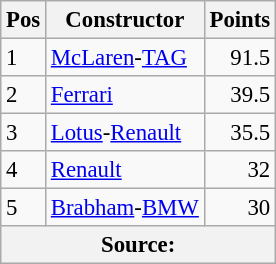<table class="wikitable" style="font-size: 95%;">
<tr>
<th>Pos</th>
<th>Constructor</th>
<th>Points</th>
</tr>
<tr>
<td>1</td>
<td> <a href='#'>McLaren</a>-<a href='#'>TAG</a></td>
<td align="right">91.5</td>
</tr>
<tr>
<td>2</td>
<td> <a href='#'>Ferrari</a></td>
<td align="right">39.5</td>
</tr>
<tr>
<td>3</td>
<td> <a href='#'>Lotus</a>-<a href='#'>Renault</a></td>
<td align="right">35.5</td>
</tr>
<tr>
<td>4</td>
<td> <a href='#'>Renault</a></td>
<td align="right">32</td>
</tr>
<tr>
<td>5</td>
<td> <a href='#'>Brabham</a>-<a href='#'>BMW</a></td>
<td align="right">30</td>
</tr>
<tr>
<th colspan=4>Source: </th>
</tr>
</table>
